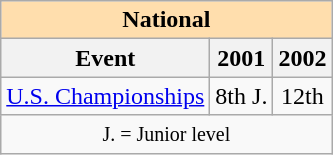<table class="wikitable" style="text-align:center">
<tr>
<th style="background-color: #ffdead; " colspan=3 align=center><strong>National</strong></th>
</tr>
<tr>
<th>Event</th>
<th>2001</th>
<th>2002</th>
</tr>
<tr>
<td align=left><a href='#'>U.S. Championships</a></td>
<td>8th J.</td>
<td>12th</td>
</tr>
<tr>
<td colspan=3 align=center><small> J. = Junior level </small></td>
</tr>
</table>
